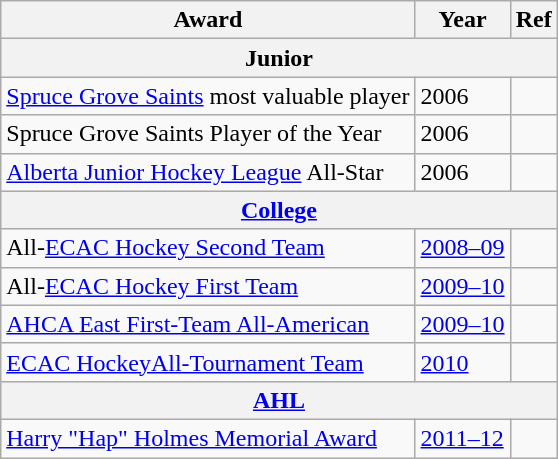<table class="wikitable" border="1">
<tr>
<th>Award</th>
<th>Year</th>
<th>Ref</th>
</tr>
<tr>
<th colspan="3">Junior</th>
</tr>
<tr>
<td><a href='#'>Spruce Grove Saints</a> most valuable player</td>
<td>2006</td>
<td></td>
</tr>
<tr>
<td>Spruce Grove Saints Player of the Year</td>
<td>2006</td>
<td></td>
</tr>
<tr>
<td><a href='#'>Alberta Junior Hockey League</a> All-Star</td>
<td>2006</td>
<td></td>
</tr>
<tr>
<th colspan="3"><a href='#'>College</a></th>
</tr>
<tr>
<td>All-<a href='#'>ECAC Hockey Second Team</a></td>
<td><a href='#'>2008–09</a></td>
<td></td>
</tr>
<tr>
<td>All-<a href='#'>ECAC Hockey First Team</a></td>
<td><a href='#'>2009–10</a></td>
<td></td>
</tr>
<tr>
<td><a href='#'>AHCA East First-Team All-American</a></td>
<td><a href='#'>2009–10</a></td>
<td></td>
</tr>
<tr>
<td><a href='#'> ECAC HockeyAll-Tournament Team</a></td>
<td><a href='#'>2010</a></td>
<td></td>
</tr>
<tr>
<th colspan="3"><a href='#'>AHL</a></th>
</tr>
<tr>
<td><a href='#'>Harry "Hap" Holmes Memorial Award</a></td>
<td><a href='#'>2011–12</a></td>
<td></td>
</tr>
</table>
